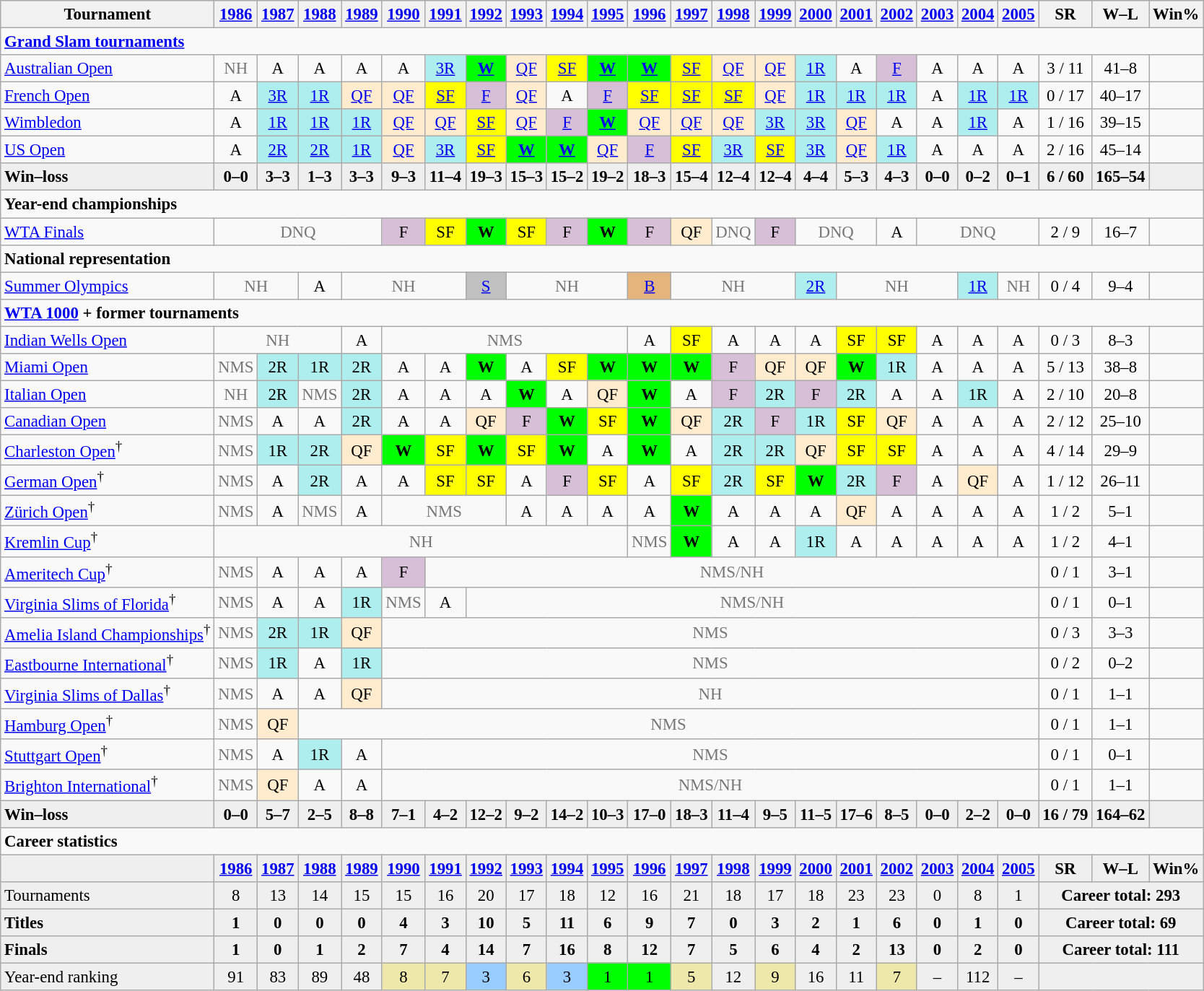<table class="wikitable" style=text-align:center;font-size:95%>
<tr bgcolor="#efefef">
<th>Tournament</th>
<th><a href='#'>1986</a></th>
<th><a href='#'>1987</a></th>
<th><a href='#'>1988</a></th>
<th><a href='#'>1989</a></th>
<th><a href='#'>1990</a></th>
<th><a href='#'>1991</a></th>
<th><a href='#'>1992</a></th>
<th><a href='#'>1993</a></th>
<th><a href='#'>1994</a></th>
<th><a href='#'>1995</a></th>
<th><a href='#'>1996</a></th>
<th><a href='#'>1997</a></th>
<th><a href='#'>1998</a></th>
<th><a href='#'>1999</a></th>
<th><a href='#'>2000</a></th>
<th><a href='#'>2001</a></th>
<th><a href='#'>2002</a></th>
<th><a href='#'>2003</a></th>
<th><a href='#'>2004</a></th>
<th><a href='#'>2005</a></th>
<th>SR</th>
<th>W–L</th>
<th>Win%</th>
</tr>
<tr>
<td colspan="24" align=left><strong><a href='#'>Grand Slam tournaments</a></strong></td>
</tr>
<tr>
<td align=left><a href='#'>Australian Open</a></td>
<td style="color:#767676">NH</td>
<td>A</td>
<td>A</td>
<td>A</td>
<td>A</td>
<td style="background:#afeeee;"><a href='#'>3R</a></td>
<td style="background:#00ff00;"><strong><a href='#'>W</a></strong></td>
<td style="background:#ffebcd;"><a href='#'>QF</a></td>
<td style="background:yellow;"><a href='#'>SF</a></td>
<td style="background:#00ff00;"><strong><a href='#'>W</a></strong></td>
<td style="background:#00ff00;"><strong><a href='#'>W</a></strong></td>
<td style="background:yellow;"><a href='#'>SF</a></td>
<td style="background:#ffebcd;"><a href='#'>QF</a></td>
<td style="background:#ffebcd;"><a href='#'>QF</a></td>
<td " style="background:#afeeee;"><a href='#'>1R</a></td>
<td>A</td>
<td style="background:#D8BFD8;"><a href='#'>F</a></td>
<td>A</td>
<td>A</td>
<td>A</td>
<td>3 / 11</td>
<td>41–8</td>
<td></td>
</tr>
<tr>
<td align=left><a href='#'>French Open</a></td>
<td>A</td>
<td style="background:#afeeee;"><a href='#'>3R</a></td>
<td style="background:#afeeee;"><a href='#'>1R</a></td>
<td style="background:#ffebcd;"><a href='#'>QF</a></td>
<td style="background:#ffebcd;"><a href='#'>QF</a></td>
<td style="background:yellow;"><a href='#'>SF</a></td>
<td style="background:#D8BFD8;"><a href='#'>F</a></td>
<td style="background:#ffebcd;"><a href='#'>QF</a></td>
<td>A</td>
<td style="background:#D8BFD8;"><a href='#'>F</a></td>
<td style="background:yellow;"><a href='#'>SF</a></td>
<td style="background:yellow;"><a href='#'>SF</a></td>
<td style="background:yellow;"><a href='#'>SF</a></td>
<td style="background:#ffebcd;"><a href='#'>QF</a></td>
<td style="background:#afeeee;"><a href='#'>1R</a></td>
<td style="background:#afeeee;"><a href='#'>1R</a></td>
<td style="background:#afeeee;"><a href='#'>1R</a></td>
<td>A</td>
<td style="background:#afeeee;"><a href='#'>1R</a></td>
<td style="background:#afeeee;"><a href='#'>1R</a></td>
<td>0 / 17</td>
<td>40–17</td>
<td></td>
</tr>
<tr>
<td align=left><a href='#'>Wimbledon</a></td>
<td>A</td>
<td style="background:#afeeee;"><a href='#'>1R</a></td>
<td style="background:#afeeee;"><a href='#'>1R</a></td>
<td style="background:#afeeee;"><a href='#'>1R</a></td>
<td style="background:#ffebcd;"><a href='#'>QF</a></td>
<td style="background:#ffebcd;"><a href='#'>QF</a></td>
<td style="background:yellow;"><a href='#'>SF</a></td>
<td style="background:#ffebcd;"><a href='#'>QF</a></td>
<td style="background:#D8BFD8;"><a href='#'>F</a></td>
<td style="background:#00ff00;"><strong><a href='#'>W</a></strong></td>
<td style="background:#ffebcd;"><a href='#'>QF</a></td>
<td style="background:#ffebcd;"><a href='#'>QF</a></td>
<td style="background:#ffebcd;"><a href='#'>QF</a></td>
<td style="background:#afeeee;"><a href='#'>3R</a></td>
<td style="background:#afeeee;"><a href='#'>3R</a></td>
<td style="background:#ffebcd;"><a href='#'>QF</a></td>
<td>A</td>
<td>A</td>
<td style="background:#afeeee;"><a href='#'>1R</a></td>
<td>A</td>
<td>1 / 16</td>
<td>39–15</td>
<td></td>
</tr>
<tr>
<td align=left><a href='#'>US Open</a></td>
<td>A</td>
<td style="background:#afeeee;"><a href='#'>2R</a></td>
<td style="background:#afeeee;"><a href='#'>2R</a></td>
<td style="background:#afeeee;"><a href='#'>1R</a></td>
<td style="background:#ffebcd;"><a href='#'>QF</a></td>
<td style="background:#afeeee;"><a href='#'>3R</a></td>
<td style="background:yellow;"><a href='#'>SF</a></td>
<td style="background:#00ff00;"><strong><a href='#'>W</a></strong></td>
<td style="background:#00ff00;"><strong><a href='#'>W</a></strong></td>
<td style="background:#ffebcd;"><a href='#'>QF</a></td>
<td style="background:#D8BFD8;"><a href='#'>F</a></td>
<td style="background:yellow;"><a href='#'>SF</a></td>
<td style="background:#afeeee;"><a href='#'>3R</a></td>
<td style="background:yellow;"><a href='#'>SF</a></td>
<td style="background:#afeeee;"><a href='#'>3R</a></td>
<td style="background:#ffebcd;"><a href='#'>QF</a></td>
<td style="background:#afeeee;"><a href='#'>1R</a></td>
<td>A</td>
<td>A</td>
<td>A</td>
<td>2 / 16</td>
<td>45–14</td>
<td></td>
</tr>
<tr style=background:#efefef;font-weight:bold>
<td align=left><strong>Win–loss</strong></td>
<td>0–0</td>
<td>3–3</td>
<td>1–3</td>
<td>3–3</td>
<td>9–3</td>
<td>11–4</td>
<td>19–3</td>
<td>15–3</td>
<td>15–2</td>
<td>19–2</td>
<td>18–3</td>
<td>15–4</td>
<td>12–4</td>
<td>12–4</td>
<td>4–4</td>
<td>5–3</td>
<td>4–3</td>
<td>0–0</td>
<td>0–2</td>
<td>0–1</td>
<td>6 / 60</td>
<td>165–54</td>
<td></td>
</tr>
<tr>
<td colspan="24" align=left><strong>Year-end championships</strong></td>
</tr>
<tr>
<td align=left><a href='#'>WTA Finals</a></td>
<td colspan="4" style="color:#767676">DNQ</td>
<td bgcolor=thistle>F</td>
<td bgcolor=yellow>SF</td>
<td bgcolor=lime><strong>W</strong></td>
<td bgcolor=yellow>SF</td>
<td bgcolor=thistle>F</td>
<td bgcolor=lime><strong>W</strong></td>
<td bgcolor=thistle>F</td>
<td bgcolor=ffebcd>QF</td>
<td style="color:#767676">DNQ</td>
<td bgcolor=thistle>F</td>
<td colspan="2" style="color:#767676">DNQ</td>
<td>A</td>
<td colspan="3" style="color:#767676">DNQ</td>
<td>2 / 9</td>
<td>16–7</td>
<td></td>
</tr>
<tr>
<td colspan="24" align="left"><strong>National representation</strong></td>
</tr>
<tr>
<td align="left"><a href='#'>Summer Olympics</a></td>
<td colspan="2" style="color:#767676">NH</td>
<td>A</td>
<td colspan="3"  style="color:#767676">NH</td>
<td bgcolor="silver"><a href='#'>S</a></td>
<td colspan="3"  style="color:#767676">NH</td>
<td bgcolor="E5B47D"><a href='#'>B</a></td>
<td colspan="3"  style="color:#767676">NH</td>
<td bgcolor="afeeee"><a href='#'>2R</a></td>
<td colspan="3"  style="color:#767676">NH</td>
<td bgcolor="afeeee"><a href='#'>1R</a></td>
<td colspan="1"  style="color:#767676">NH</td>
<td>0 / 4</td>
<td>9–4</td>
<td></td>
</tr>
<tr>
<td colspan="24" align=left><strong><a href='#'>WTA 1000</a> + former tournaments</strong></td>
</tr>
<tr>
<td align=left><a href='#'>Indian Wells Open</a></td>
<td colspan="3" style="color:#767676">NH</td>
<td>A</td>
<td colspan="6" style="color:#767676">NMS</td>
<td>A</td>
<td bgcolor=yellow>SF</td>
<td>A</td>
<td>A</td>
<td>A</td>
<td bgcolor=yellow>SF</td>
<td bgcolor=yellow>SF</td>
<td>A</td>
<td>A</td>
<td>A</td>
<td>0 / 3</td>
<td>8–3</td>
<td></td>
</tr>
<tr>
<td align=left><a href='#'>Miami Open</a></td>
<td style="color:#767676">NMS</td>
<td bgcolor=afeeee>2R</td>
<td bgcolor=afeeee>1R</td>
<td bgcolor=afeeee>2R</td>
<td>A</td>
<td>A</td>
<td bgcolor=lime><strong>W</strong></td>
<td>A</td>
<td bgcolor=yellow>SF</td>
<td bgcolor=lime><strong>W</strong></td>
<td bgcolor=lime><strong>W</strong></td>
<td bgcolor=lime><strong>W</strong></td>
<td bgcolor=thistle>F</td>
<td bgcolor=ffebcd>QF</td>
<td bgcolor=ffebcd>QF</td>
<td bgcolor=lime><strong>W</strong></td>
<td bgcolor=afeeee>1R</td>
<td>A</td>
<td>A</td>
<td>A</td>
<td>5 / 13</td>
<td>38–8</td>
<td></td>
</tr>
<tr>
<td align=left><a href='#'>Italian Open</a></td>
<td style="color:#767676">NH</td>
<td bgcolor=afeeee>2R</td>
<td style="color:#767676">NMS</td>
<td bgcolor=afeeee>2R</td>
<td>A</td>
<td>A</td>
<td>A</td>
<td bgcolor=lime><strong>W</strong></td>
<td>A</td>
<td bgcolor=ffebcd>QF</td>
<td bgcolor=lime><strong>W</strong></td>
<td>A</td>
<td bgcolor=thistle>F</td>
<td bgcolor=afeeee>2R</td>
<td bgcolor=thistle>F</td>
<td bgcolor=afeeee>2R</td>
<td>A</td>
<td>A</td>
<td bgcolor=afeeee>1R</td>
<td>A</td>
<td>2 / 10</td>
<td>20–8</td>
<td></td>
</tr>
<tr>
<td align=left><a href='#'>Canadian Open</a></td>
<td style="color:#767676">NMS</td>
<td>A</td>
<td>A</td>
<td bgcolor=afeeee>2R</td>
<td>A</td>
<td>A</td>
<td bgcolor=ffebcd>QF</td>
<td bgcolor=thistle>F</td>
<td bgcolor=lime><strong>W</strong></td>
<td bgcolor=yellow>SF</td>
<td bgcolor=lime><strong>W</strong></td>
<td bgcolor=ffebcd>QF</td>
<td bgcolor=afeeee>2R</td>
<td bgcolor=thistle>F</td>
<td bgcolor=afeeee>1R</td>
<td bgcolor=yellow>SF</td>
<td bgcolor=ffebcd>QF</td>
<td>A</td>
<td>A</td>
<td>A</td>
<td>2 / 12</td>
<td>25–10</td>
<td></td>
</tr>
<tr>
<td align=left><a href='#'>Charleston Open</a><sup>†</sup></td>
<td style="color:#767676">NMS</td>
<td bgcolor=afeeee>1R</td>
<td bgcolor=afeeee>2R</td>
<td bgcolor=ffebcd>QF</td>
<td bgcolor=lime><strong>W</strong></td>
<td bgcolor=yellow>SF</td>
<td bgcolor=lime><strong>W</strong></td>
<td bgcolor=yellow>SF</td>
<td bgcolor=lime><strong>W</strong></td>
<td>A</td>
<td bgcolor=lime><strong>W</strong></td>
<td>A</td>
<td bgcolor=afeeee>2R</td>
<td bgcolor=afeeee>2R</td>
<td bgcolor=ffebcd>QF</td>
<td bgcolor=yellow>SF</td>
<td bgcolor=yellow>SF</td>
<td>A</td>
<td>A</td>
<td>A</td>
<td>4 / 14</td>
<td>29–9</td>
<td></td>
</tr>
<tr>
<td align=left><a href='#'>German Open</a><sup>†</sup></td>
<td style="color:#767676">NMS</td>
<td>A</td>
<td bgcolor=afeeee>2R</td>
<td>A</td>
<td>A</td>
<td bgcolor=yellow>SF</td>
<td bgcolor=yellow>SF</td>
<td>A</td>
<td bgcolor=thistle>F</td>
<td bgcolor=yellow>SF</td>
<td>A</td>
<td bgcolor=yellow>SF</td>
<td bgcolor=afeeee>2R</td>
<td bgcolor=yellow>SF</td>
<td bgcolor=lime><strong>W</strong></td>
<td bgcolor=afeeee>2R</td>
<td bgcolor=thistle>F</td>
<td>A</td>
<td bgcolor=ffebcd>QF</td>
<td>A</td>
<td>1 / 12</td>
<td>26–11</td>
<td></td>
</tr>
<tr>
<td align=left><a href='#'>Zürich Open</a><sup>†</sup></td>
<td style="color:#767676">NMS</td>
<td>A</td>
<td style="color:#767676">NMS</td>
<td>A</td>
<td colspan="3" style="color:#767676">NMS</td>
<td>A</td>
<td>A</td>
<td>A</td>
<td>A</td>
<td bgcolor=lime><strong>W</strong></td>
<td>A</td>
<td>A</td>
<td>A</td>
<td bgcolor=ffebcd>QF</td>
<td>A</td>
<td>A</td>
<td>A</td>
<td>A</td>
<td>1 / 2</td>
<td>5–1</td>
<td></td>
</tr>
<tr>
<td align=left><a href='#'>Kremlin Cup</a><sup>†</sup></td>
<td colspan="10" style="color:#767676">NH</td>
<td style="color:#767676">NMS</td>
<td bgcolor=lime><strong>W</strong></td>
<td>A</td>
<td>A</td>
<td bgcolor=afeeee>1R</td>
<td>A</td>
<td>A</td>
<td>A</td>
<td>A</td>
<td>A</td>
<td>1 / 2</td>
<td>4–1</td>
<td></td>
</tr>
<tr>
<td align=left><a href='#'>Ameritech Cup</a><sup>†</sup></td>
<td style="color:#767676">NMS</td>
<td>A</td>
<td>A</td>
<td>A</td>
<td bgcolor=thistle>F</td>
<td colspan="15" style="color:#767676">NMS/NH</td>
<td>0 / 1</td>
<td>3–1</td>
<td></td>
</tr>
<tr>
<td align=left><a href='#'>Virginia Slims of Florida</a><sup>†</sup></td>
<td style="color:#767676">NMS</td>
<td>A</td>
<td>A</td>
<td bgcolor=afeeee>1R</td>
<td style="color:#767676">NMS</td>
<td>A</td>
<td colspan="14" style="color:#767676">NMS/NH</td>
<td>0 / 1</td>
<td>0–1</td>
<td></td>
</tr>
<tr>
<td align=left><a href='#'>Amelia Island Championships</a><sup>†</sup></td>
<td style="color:#767676">NMS</td>
<td bgcolor=afeeee>2R</td>
<td bgcolor=afeeee>1R</td>
<td bgcolor=ffebcd>QF</td>
<td colspan="16" style="color:#767676">NMS</td>
<td>0 / 3</td>
<td>3–3</td>
<td></td>
</tr>
<tr>
<td align=left><a href='#'>Eastbourne International</a><sup>†</sup></td>
<td style="color:#767676">NMS</td>
<td bgcolor=afeeee>1R</td>
<td>A</td>
<td bgcolor=afeeee>1R</td>
<td colspan="16" style="color:#767676">NMS</td>
<td>0 / 2</td>
<td>0–2</td>
<td></td>
</tr>
<tr>
<td align=left><a href='#'>Virginia Slims of Dallas</a><sup>†</sup></td>
<td style="color:#767676">NMS</td>
<td>A</td>
<td>A</td>
<td bgcolor=ffebcd>QF</td>
<td colspan="16" style="color:#767676">NH</td>
<td>0 / 1</td>
<td>1–1</td>
<td></td>
</tr>
<tr>
<td align=left><a href='#'>Hamburg Open</a><sup>†</sup></td>
<td style="color:#767676">NMS</td>
<td bgcolor=ffebcd>QF</td>
<td colspan="18" style="color:#767676">NMS</td>
<td>0 / 1</td>
<td>1–1</td>
<td></td>
</tr>
<tr>
<td align=left><a href='#'>Stuttgart Open</a><sup>†</sup></td>
<td style="color:#767676">NMS</td>
<td>A</td>
<td bgcolor=afeeee>1R</td>
<td>A</td>
<td colspan="16" style="color:#767676">NMS</td>
<td>0 / 1</td>
<td>0–1</td>
<td></td>
</tr>
<tr>
<td align=left><a href='#'>Brighton International</a><sup>†</sup></td>
<td style="color:#767676">NMS</td>
<td bgcolor=ffebcd>QF</td>
<td>A</td>
<td>A</td>
<td colspan="16" style="color:#767676">NMS/NH</td>
<td>0 / 1</td>
<td>1–1</td>
<td></td>
</tr>
<tr style=background:#efefef;font-weight:bold>
<td align=left><strong>Win–loss</strong></td>
<td>0–0</td>
<td>5–7</td>
<td>2–5</td>
<td>8–8</td>
<td>7–1</td>
<td>4–2</td>
<td>12–2</td>
<td>9–2</td>
<td>14–2</td>
<td>10–3</td>
<td>17–0</td>
<td>18–3</td>
<td>11–4</td>
<td>9–5</td>
<td>11–5</td>
<td>17–6</td>
<td>8–5</td>
<td>0–0</td>
<td>2–2</td>
<td>0–0</td>
<td>16 / 79</td>
<td>164–62</td>
<td></td>
</tr>
<tr>
<td colspan="24" align=left><strong>Career statistics</strong></td>
</tr>
<tr style=background:#efefef;font-weight:bold>
<td></td>
<td><a href='#'>1986</a></td>
<td><a href='#'>1987</a></td>
<td><a href='#'>1988</a></td>
<td><a href='#'>1989</a></td>
<td><a href='#'>1990</a></td>
<td><a href='#'>1991</a></td>
<td><a href='#'>1992</a></td>
<td><a href='#'>1993</a></td>
<td><a href='#'>1994</a></td>
<td><a href='#'>1995</a></td>
<td><a href='#'>1996</a></td>
<td><a href='#'>1997</a></td>
<td><a href='#'>1998</a></td>
<td><a href='#'>1999</a></td>
<td><a href='#'>2000</a></td>
<td><a href='#'>2001</a></td>
<td><a href='#'>2002</a></td>
<td><a href='#'>2003</a></td>
<td><a href='#'>2004</a></td>
<td><a href='#'>2005</a></td>
<td>SR</td>
<td>W–L</td>
<td>Win%</td>
</tr>
<tr bgcolor=efefef>
<td align=left>Tournaments</td>
<td>8</td>
<td>13</td>
<td>14</td>
<td>15</td>
<td>15</td>
<td>16</td>
<td>20</td>
<td>17</td>
<td>18</td>
<td>12</td>
<td>16</td>
<td>21</td>
<td>18</td>
<td>17</td>
<td>18</td>
<td>23</td>
<td>23</td>
<td>0</td>
<td>8</td>
<td>1</td>
<td colspan="3"><strong>Career total: 293</strong></td>
</tr>
<tr style=background:#efefef;font-weight:bold>
<td align=left>Titles</td>
<td>1</td>
<td>0</td>
<td>0</td>
<td>0</td>
<td>4</td>
<td>3</td>
<td>10</td>
<td>5</td>
<td>11</td>
<td>6</td>
<td>9</td>
<td>7</td>
<td>0</td>
<td>3</td>
<td>2</td>
<td>1</td>
<td>6</td>
<td>0</td>
<td>1</td>
<td>0</td>
<td colspan="3"><strong>Career total: 69</strong></td>
</tr>
<tr style=background:#efefef;font-weight:bold>
<td align=left>Finals</td>
<td>1</td>
<td>0</td>
<td>1</td>
<td>2</td>
<td>7</td>
<td>4</td>
<td>14</td>
<td>7</td>
<td>16</td>
<td>8</td>
<td>12</td>
<td>7</td>
<td>5</td>
<td>6</td>
<td>4</td>
<td>2</td>
<td>13</td>
<td>0</td>
<td>2</td>
<td>0</td>
<td colspan="3"><strong>Career total: 111</strong></td>
</tr>
<tr bgcolor=efefef>
<td align="left">Year-end ranking</td>
<td>91</td>
<td>83</td>
<td>89</td>
<td>48</td>
<td bgcolor="EEE8AA">8</td>
<td bgcolor="EEE8AA">7</td>
<td bgcolor="99ccff">3</td>
<td bgcolor="EEE8AA">6</td>
<td bgcolor="99ccff">3</td>
<td bgcolor="00ff00">1</td>
<td bgcolor="00ff00">1</td>
<td bgcolor="EEE8AA">5</td>
<td>12</td>
<td bgcolor="EEE8AA">9</td>
<td>16</td>
<td>11</td>
<td bgcolor="EEE8AA">7</td>
<td>–</td>
<td>112</td>
<td>–</td>
<td colspan="3"></td>
</tr>
</table>
